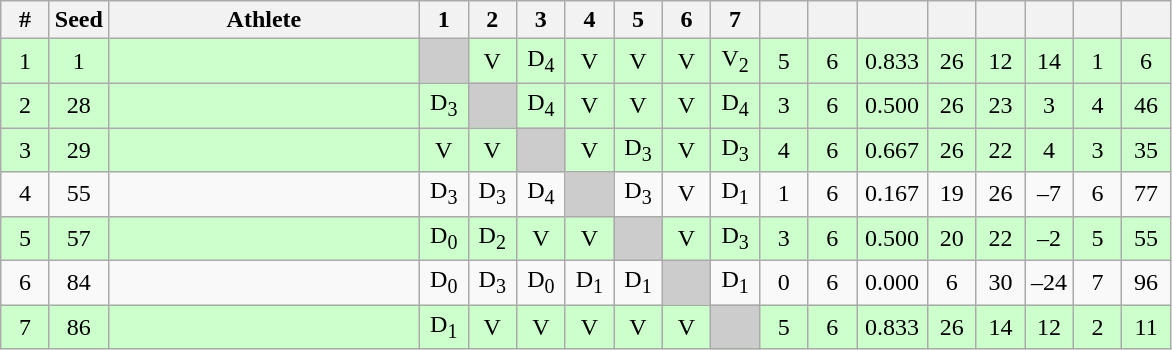<table class="wikitable" style="text-align:center">
<tr>
<th width="25">#</th>
<th width="25">Seed</th>
<th width="200">Athlete</th>
<th width="25">1</th>
<th width="25">2</th>
<th width="25">3</th>
<th width="25">4</th>
<th width="25">5</th>
<th width="25">6</th>
<th width="25">7</th>
<th width="25"></th>
<th width="25"></th>
<th width="40"></th>
<th width="25"></th>
<th width="25"></th>
<th width="25"></th>
<th width="25"></th>
<th width="25"></th>
</tr>
<tr bgcolor="ccffcc">
<td>1</td>
<td>1</td>
<td align=left></td>
<td bgcolor="#cccccc"></td>
<td>V</td>
<td>D<sub>4</sub></td>
<td>V</td>
<td>V</td>
<td>V</td>
<td>V<sub>2</sub></td>
<td>5</td>
<td>6</td>
<td>0.833</td>
<td>26</td>
<td>12</td>
<td>14</td>
<td>1</td>
<td>6</td>
</tr>
<tr bgcolor="ccffcc">
<td>2</td>
<td>28</td>
<td align=left></td>
<td>D<sub>3</sub></td>
<td bgcolor="#cccccc"></td>
<td>D<sub>4</sub></td>
<td>V</td>
<td>V</td>
<td>V</td>
<td>D<sub>4</sub></td>
<td>3</td>
<td>6</td>
<td>0.500</td>
<td>26</td>
<td>23</td>
<td>3</td>
<td>4</td>
<td>46</td>
</tr>
<tr bgcolor="ccffcc">
<td>3</td>
<td>29</td>
<td align=left></td>
<td>V</td>
<td>V</td>
<td bgcolor="#cccccc"></td>
<td>V</td>
<td>D<sub>3</sub></td>
<td>V</td>
<td>D<sub>3</sub></td>
<td>4</td>
<td>6</td>
<td>0.667</td>
<td>26</td>
<td>22</td>
<td>4</td>
<td>3</td>
<td>35</td>
</tr>
<tr>
<td>4</td>
<td>55</td>
<td align=left></td>
<td>D<sub>3</sub></td>
<td>D<sub>3</sub></td>
<td>D<sub>4</sub></td>
<td bgcolor="#cccccc"></td>
<td>D<sub>3</sub></td>
<td>V</td>
<td>D<sub>1</sub></td>
<td>1</td>
<td>6</td>
<td>0.167</td>
<td>19</td>
<td>26</td>
<td>–7</td>
<td>6</td>
<td>77</td>
</tr>
<tr bgcolor="ccffcc">
<td>5</td>
<td>57</td>
<td align=left></td>
<td>D<sub>0</sub></td>
<td>D<sub>2</sub></td>
<td>V</td>
<td>V</td>
<td bgcolor="#cccccc"></td>
<td>V</td>
<td>D<sub>3</sub></td>
<td>3</td>
<td>6</td>
<td>0.500</td>
<td>20</td>
<td>22</td>
<td>–2</td>
<td>5</td>
<td>55</td>
</tr>
<tr>
<td>6</td>
<td>84</td>
<td align=left></td>
<td>D<sub>0</sub></td>
<td>D<sub>3</sub></td>
<td>D<sub>0</sub></td>
<td>D<sub>1</sub></td>
<td>D<sub>1</sub></td>
<td bgcolor="#cccccc"></td>
<td>D<sub>1</sub></td>
<td>0</td>
<td>6</td>
<td>0.000</td>
<td>6</td>
<td>30</td>
<td>–24</td>
<td>7</td>
<td>96</td>
</tr>
<tr bgcolor="ccffcc">
<td>7</td>
<td>86</td>
<td align=left></td>
<td>D<sub>1</sub></td>
<td>V</td>
<td>V</td>
<td>V</td>
<td>V</td>
<td>V</td>
<td bgcolor="#cccccc"></td>
<td>5</td>
<td>6</td>
<td>0.833</td>
<td>26</td>
<td>14</td>
<td>12</td>
<td>2</td>
<td>11</td>
</tr>
</table>
